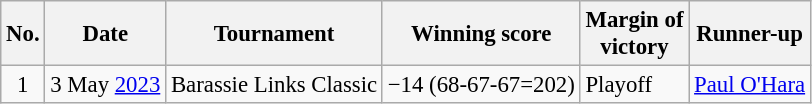<table class="wikitable" style="font-size:95%;">
<tr>
<th>No.</th>
<th>Date</th>
<th>Tournament</th>
<th>Winning score</th>
<th>Margin of<br>victory</th>
<th>Runner-up</th>
</tr>
<tr>
<td align=center>1</td>
<td align=right>3 May <a href='#'>2023</a></td>
<td>Barassie Links Classic</td>
<td>−14 (68-67-67=202)</td>
<td>Playoff</td>
<td> <a href='#'>Paul O'Hara</a></td>
</tr>
</table>
